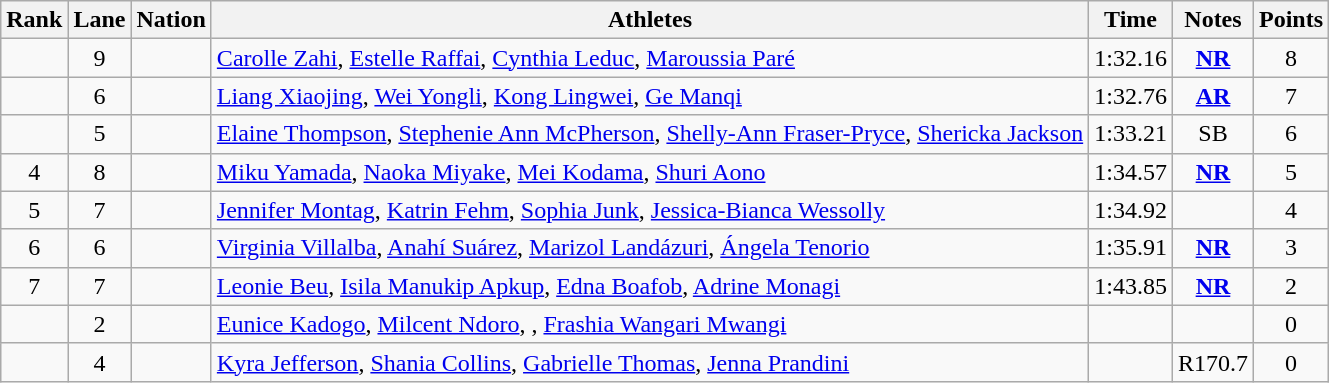<table class="wikitable sortable" style="text-align:center">
<tr>
<th>Rank</th>
<th>Lane</th>
<th>Nation</th>
<th>Athletes</th>
<th>Time</th>
<th>Notes</th>
<th>Points</th>
</tr>
<tr>
<td></td>
<td>9</td>
<td align=left></td>
<td align=left><a href='#'>Carolle Zahi</a>, <a href='#'>Estelle Raffai</a>, <a href='#'>Cynthia Leduc</a>, <a href='#'>Maroussia Paré</a></td>
<td>1:32.16</td>
<td><strong><a href='#'>NR</a></strong></td>
<td>8</td>
</tr>
<tr>
<td></td>
<td>6</td>
<td align=left></td>
<td align=left><a href='#'>Liang Xiaojing</a>, <a href='#'>Wei Yongli</a>, <a href='#'>Kong Lingwei</a>, <a href='#'>Ge Manqi</a></td>
<td>1:32.76</td>
<td><strong><a href='#'>AR</a></strong></td>
<td>7</td>
</tr>
<tr>
<td></td>
<td>5</td>
<td align=left></td>
<td align=left><a href='#'>Elaine Thompson</a>, <a href='#'>Stephenie Ann McPherson</a>, <a href='#'>Shelly-Ann Fraser-Pryce</a>, <a href='#'>Shericka Jackson</a></td>
<td>1:33.21</td>
<td>SB</td>
<td>6</td>
</tr>
<tr>
<td>4</td>
<td>8</td>
<td align=left></td>
<td align=left><a href='#'>Miku Yamada</a>, <a href='#'>Naoka Miyake</a>, <a href='#'>Mei Kodama</a>, <a href='#'>Shuri Aono</a></td>
<td>1:34.57</td>
<td><strong><a href='#'>NR</a></strong></td>
<td>5</td>
</tr>
<tr>
<td>5</td>
<td>7</td>
<td align=left></td>
<td align=left><a href='#'>Jennifer Montag</a>, <a href='#'>Katrin Fehm</a>, <a href='#'>Sophia Junk</a>, <a href='#'>Jessica-Bianca Wessolly</a></td>
<td>1:34.92</td>
<td></td>
<td>4</td>
</tr>
<tr>
<td>6</td>
<td>6</td>
<td align=left></td>
<td align=left><a href='#'>Virginia Villalba</a>, <a href='#'>Anahí Suárez</a>, <a href='#'>Marizol Landázuri</a>, <a href='#'>Ángela Tenorio</a></td>
<td>1:35.91</td>
<td><strong><a href='#'>NR</a></strong></td>
<td>3</td>
</tr>
<tr>
<td>7</td>
<td>7</td>
<td align=left></td>
<td align=left><a href='#'>Leonie Beu</a>, <a href='#'>Isila Manukip Apkup</a>, <a href='#'>Edna Boafob</a>, <a href='#'>Adrine Monagi</a></td>
<td>1:43.85</td>
<td><strong><a href='#'>NR</a></strong></td>
<td>2</td>
</tr>
<tr>
<td></td>
<td>2</td>
<td align=left></td>
<td align=left><a href='#'>Eunice Kadogo</a>, <a href='#'>Milcent Ndoro</a>, , <a href='#'>Frashia Wangari Mwangi</a></td>
<td></td>
<td></td>
<td>0</td>
</tr>
<tr>
<td></td>
<td>4</td>
<td align=left></td>
<td align=left><a href='#'>Kyra Jefferson</a>, <a href='#'>Shania Collins</a>, <a href='#'>Gabrielle Thomas</a>, <a href='#'>Jenna Prandini</a></td>
<td></td>
<td>R170.7</td>
<td>0</td>
</tr>
</table>
